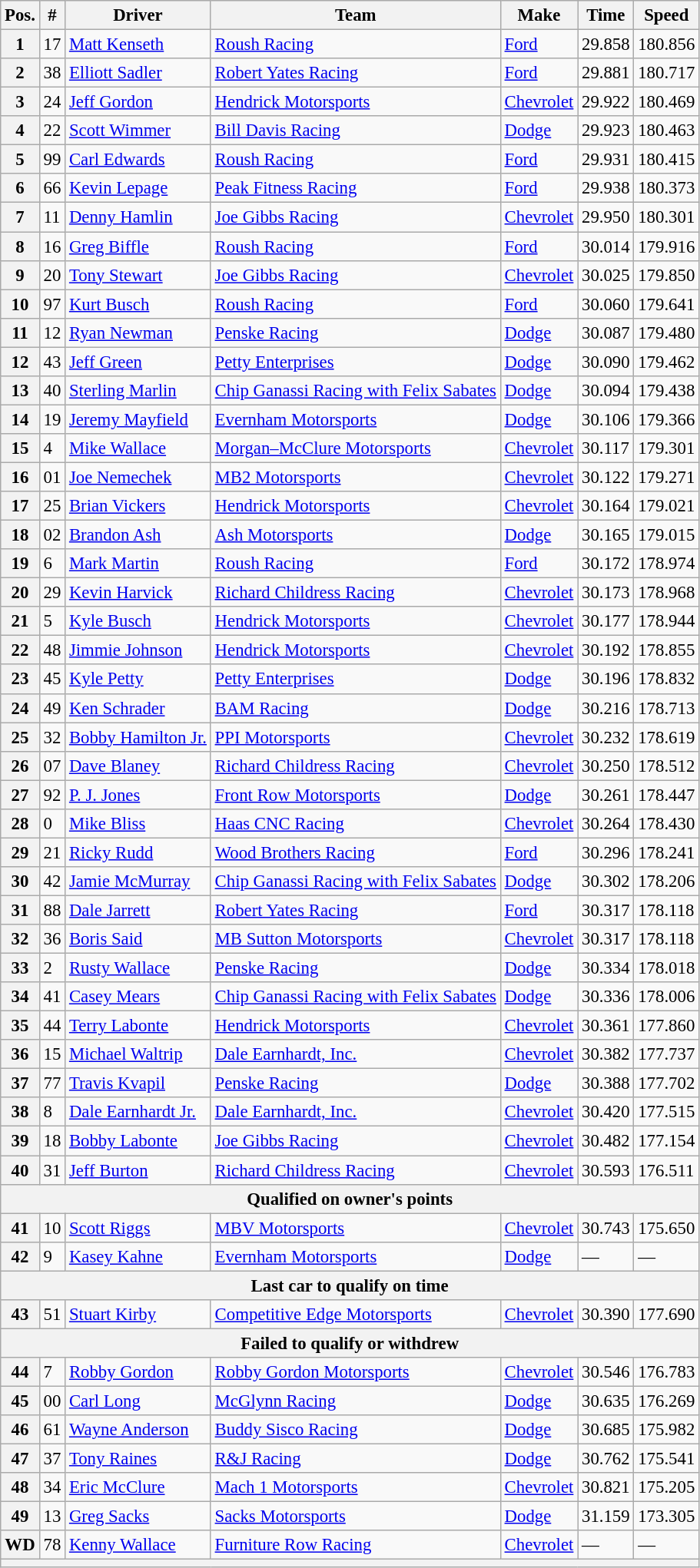<table class="wikitable" style="font-size:95%">
<tr>
<th>Pos.</th>
<th>#</th>
<th>Driver</th>
<th>Team</th>
<th>Make</th>
<th>Time</th>
<th>Speed</th>
</tr>
<tr>
<th>1</th>
<td>17</td>
<td><a href='#'>Matt Kenseth</a></td>
<td><a href='#'>Roush Racing</a></td>
<td><a href='#'>Ford</a></td>
<td>29.858</td>
<td>180.856</td>
</tr>
<tr>
<th>2</th>
<td>38</td>
<td><a href='#'>Elliott Sadler</a></td>
<td><a href='#'>Robert Yates Racing</a></td>
<td><a href='#'>Ford</a></td>
<td>29.881</td>
<td>180.717</td>
</tr>
<tr>
<th>3</th>
<td>24</td>
<td><a href='#'>Jeff Gordon</a></td>
<td><a href='#'>Hendrick Motorsports</a></td>
<td><a href='#'>Chevrolet</a></td>
<td>29.922</td>
<td>180.469</td>
</tr>
<tr>
<th>4</th>
<td>22</td>
<td><a href='#'>Scott Wimmer</a></td>
<td><a href='#'>Bill Davis Racing</a></td>
<td><a href='#'>Dodge</a></td>
<td>29.923</td>
<td>180.463</td>
</tr>
<tr>
<th>5</th>
<td>99</td>
<td><a href='#'>Carl Edwards</a></td>
<td><a href='#'>Roush Racing</a></td>
<td><a href='#'>Ford</a></td>
<td>29.931</td>
<td>180.415</td>
</tr>
<tr>
<th>6</th>
<td>66</td>
<td><a href='#'>Kevin Lepage</a></td>
<td><a href='#'>Peak Fitness Racing</a></td>
<td><a href='#'>Ford</a></td>
<td>29.938</td>
<td>180.373</td>
</tr>
<tr>
<th>7</th>
<td>11</td>
<td><a href='#'>Denny Hamlin</a></td>
<td><a href='#'>Joe Gibbs Racing</a></td>
<td><a href='#'>Chevrolet</a></td>
<td>29.950</td>
<td>180.301</td>
</tr>
<tr>
<th>8</th>
<td>16</td>
<td><a href='#'>Greg Biffle</a></td>
<td><a href='#'>Roush Racing</a></td>
<td><a href='#'>Ford</a></td>
<td>30.014</td>
<td>179.916</td>
</tr>
<tr>
<th>9</th>
<td>20</td>
<td><a href='#'>Tony Stewart</a></td>
<td><a href='#'>Joe Gibbs Racing</a></td>
<td><a href='#'>Chevrolet</a></td>
<td>30.025</td>
<td>179.850</td>
</tr>
<tr>
<th>10</th>
<td>97</td>
<td><a href='#'>Kurt Busch</a></td>
<td><a href='#'>Roush Racing</a></td>
<td><a href='#'>Ford</a></td>
<td>30.060</td>
<td>179.641</td>
</tr>
<tr>
<th>11</th>
<td>12</td>
<td><a href='#'>Ryan Newman</a></td>
<td><a href='#'>Penske Racing</a></td>
<td><a href='#'>Dodge</a></td>
<td>30.087</td>
<td>179.480</td>
</tr>
<tr>
<th>12</th>
<td>43</td>
<td><a href='#'>Jeff Green</a></td>
<td><a href='#'>Petty Enterprises</a></td>
<td><a href='#'>Dodge</a></td>
<td>30.090</td>
<td>179.462</td>
</tr>
<tr>
<th>13</th>
<td>40</td>
<td><a href='#'>Sterling Marlin</a></td>
<td><a href='#'>Chip Ganassi Racing with Felix Sabates</a></td>
<td><a href='#'>Dodge</a></td>
<td>30.094</td>
<td>179.438</td>
</tr>
<tr>
<th>14</th>
<td>19</td>
<td><a href='#'>Jeremy Mayfield</a></td>
<td><a href='#'>Evernham Motorsports</a></td>
<td><a href='#'>Dodge</a></td>
<td>30.106</td>
<td>179.366</td>
</tr>
<tr>
<th>15</th>
<td>4</td>
<td><a href='#'>Mike Wallace</a></td>
<td><a href='#'>Morgan–McClure Motorsports</a></td>
<td><a href='#'>Chevrolet</a></td>
<td>30.117</td>
<td>179.301</td>
</tr>
<tr>
<th>16</th>
<td>01</td>
<td><a href='#'>Joe Nemechek</a></td>
<td><a href='#'>MB2 Motorsports</a></td>
<td><a href='#'>Chevrolet</a></td>
<td>30.122</td>
<td>179.271</td>
</tr>
<tr>
<th>17</th>
<td>25</td>
<td><a href='#'>Brian Vickers</a></td>
<td><a href='#'>Hendrick Motorsports</a></td>
<td><a href='#'>Chevrolet</a></td>
<td>30.164</td>
<td>179.021</td>
</tr>
<tr>
<th>18</th>
<td>02</td>
<td><a href='#'>Brandon Ash</a></td>
<td><a href='#'>Ash Motorsports</a></td>
<td><a href='#'>Dodge</a></td>
<td>30.165</td>
<td>179.015</td>
</tr>
<tr>
<th>19</th>
<td>6</td>
<td><a href='#'>Mark Martin</a></td>
<td><a href='#'>Roush Racing</a></td>
<td><a href='#'>Ford</a></td>
<td>30.172</td>
<td>178.974</td>
</tr>
<tr>
<th>20</th>
<td>29</td>
<td><a href='#'>Kevin Harvick</a></td>
<td><a href='#'>Richard Childress Racing</a></td>
<td><a href='#'>Chevrolet</a></td>
<td>30.173</td>
<td>178.968</td>
</tr>
<tr>
<th>21</th>
<td>5</td>
<td><a href='#'>Kyle Busch</a></td>
<td><a href='#'>Hendrick Motorsports</a></td>
<td><a href='#'>Chevrolet</a></td>
<td>30.177</td>
<td>178.944</td>
</tr>
<tr>
<th>22</th>
<td>48</td>
<td><a href='#'>Jimmie Johnson</a></td>
<td><a href='#'>Hendrick Motorsports</a></td>
<td><a href='#'>Chevrolet</a></td>
<td>30.192</td>
<td>178.855</td>
</tr>
<tr>
<th>23</th>
<td>45</td>
<td><a href='#'>Kyle Petty</a></td>
<td><a href='#'>Petty Enterprises</a></td>
<td><a href='#'>Dodge</a></td>
<td>30.196</td>
<td>178.832</td>
</tr>
<tr>
<th>24</th>
<td>49</td>
<td><a href='#'>Ken Schrader</a></td>
<td><a href='#'>BAM Racing</a></td>
<td><a href='#'>Dodge</a></td>
<td>30.216</td>
<td>178.713</td>
</tr>
<tr>
<th>25</th>
<td>32</td>
<td><a href='#'>Bobby Hamilton Jr.</a></td>
<td><a href='#'>PPI Motorsports</a></td>
<td><a href='#'>Chevrolet</a></td>
<td>30.232</td>
<td>178.619</td>
</tr>
<tr>
<th>26</th>
<td>07</td>
<td><a href='#'>Dave Blaney</a></td>
<td><a href='#'>Richard Childress Racing</a></td>
<td><a href='#'>Chevrolet</a></td>
<td>30.250</td>
<td>178.512</td>
</tr>
<tr>
<th>27</th>
<td>92</td>
<td><a href='#'>P. J. Jones</a></td>
<td><a href='#'>Front Row Motorsports</a></td>
<td><a href='#'>Dodge</a></td>
<td>30.261</td>
<td>178.447</td>
</tr>
<tr>
<th>28</th>
<td>0</td>
<td><a href='#'>Mike Bliss</a></td>
<td><a href='#'>Haas CNC Racing</a></td>
<td><a href='#'>Chevrolet</a></td>
<td>30.264</td>
<td>178.430</td>
</tr>
<tr>
<th>29</th>
<td>21</td>
<td><a href='#'>Ricky Rudd</a></td>
<td><a href='#'>Wood Brothers Racing</a></td>
<td><a href='#'>Ford</a></td>
<td>30.296</td>
<td>178.241</td>
</tr>
<tr>
<th>30</th>
<td>42</td>
<td><a href='#'>Jamie McMurray</a></td>
<td><a href='#'>Chip Ganassi Racing with Felix Sabates</a></td>
<td><a href='#'>Dodge</a></td>
<td>30.302</td>
<td>178.206</td>
</tr>
<tr>
<th>31</th>
<td>88</td>
<td><a href='#'>Dale Jarrett</a></td>
<td><a href='#'>Robert Yates Racing</a></td>
<td><a href='#'>Ford</a></td>
<td>30.317</td>
<td>178.118</td>
</tr>
<tr>
<th>32</th>
<td>36</td>
<td><a href='#'>Boris Said</a></td>
<td><a href='#'>MB Sutton Motorsports</a></td>
<td><a href='#'>Chevrolet</a></td>
<td>30.317</td>
<td>178.118</td>
</tr>
<tr>
<th>33</th>
<td>2</td>
<td><a href='#'>Rusty Wallace</a></td>
<td><a href='#'>Penske Racing</a></td>
<td><a href='#'>Dodge</a></td>
<td>30.334</td>
<td>178.018</td>
</tr>
<tr>
<th>34</th>
<td>41</td>
<td><a href='#'>Casey Mears</a></td>
<td><a href='#'>Chip Ganassi Racing with Felix Sabates</a></td>
<td><a href='#'>Dodge</a></td>
<td>30.336</td>
<td>178.006</td>
</tr>
<tr>
<th>35</th>
<td>44</td>
<td><a href='#'>Terry Labonte</a></td>
<td><a href='#'>Hendrick Motorsports</a></td>
<td><a href='#'>Chevrolet</a></td>
<td>30.361</td>
<td>177.860</td>
</tr>
<tr>
<th>36</th>
<td>15</td>
<td><a href='#'>Michael Waltrip</a></td>
<td><a href='#'>Dale Earnhardt, Inc.</a></td>
<td><a href='#'>Chevrolet</a></td>
<td>30.382</td>
<td>177.737</td>
</tr>
<tr>
<th>37</th>
<td>77</td>
<td><a href='#'>Travis Kvapil</a></td>
<td><a href='#'>Penske Racing</a></td>
<td><a href='#'>Dodge</a></td>
<td>30.388</td>
<td>177.702</td>
</tr>
<tr>
<th>38</th>
<td>8</td>
<td><a href='#'>Dale Earnhardt Jr.</a></td>
<td><a href='#'>Dale Earnhardt, Inc.</a></td>
<td><a href='#'>Chevrolet</a></td>
<td>30.420</td>
<td>177.515</td>
</tr>
<tr>
<th>39</th>
<td>18</td>
<td><a href='#'>Bobby Labonte</a></td>
<td><a href='#'>Joe Gibbs Racing</a></td>
<td><a href='#'>Chevrolet</a></td>
<td>30.482</td>
<td>177.154</td>
</tr>
<tr>
<th>40</th>
<td>31</td>
<td><a href='#'>Jeff Burton</a></td>
<td><a href='#'>Richard Childress Racing</a></td>
<td><a href='#'>Chevrolet</a></td>
<td>30.593</td>
<td>176.511</td>
</tr>
<tr>
<th colspan="7">Qualified on owner's points</th>
</tr>
<tr>
<th>41</th>
<td>10</td>
<td><a href='#'>Scott Riggs</a></td>
<td><a href='#'>MBV Motorsports</a></td>
<td><a href='#'>Chevrolet</a></td>
<td>30.743</td>
<td>175.650</td>
</tr>
<tr>
<th>42</th>
<td>9</td>
<td><a href='#'>Kasey Kahne</a></td>
<td><a href='#'>Evernham Motorsports</a></td>
<td><a href='#'>Dodge</a></td>
<td>—</td>
<td>—</td>
</tr>
<tr>
<th colspan="7">Last car to qualify on time</th>
</tr>
<tr>
<th>43</th>
<td>51</td>
<td><a href='#'>Stuart Kirby</a></td>
<td><a href='#'>Competitive Edge Motorsports</a></td>
<td><a href='#'>Chevrolet</a></td>
<td>30.390</td>
<td>177.690</td>
</tr>
<tr>
<th colspan="7">Failed to qualify or withdrew</th>
</tr>
<tr>
<th>44</th>
<td>7</td>
<td><a href='#'>Robby Gordon</a></td>
<td><a href='#'>Robby Gordon Motorsports</a></td>
<td><a href='#'>Chevrolet</a></td>
<td>30.546</td>
<td>176.783</td>
</tr>
<tr>
<th>45</th>
<td>00</td>
<td><a href='#'>Carl Long</a></td>
<td><a href='#'>McGlynn Racing</a></td>
<td><a href='#'>Dodge</a></td>
<td>30.635</td>
<td>176.269</td>
</tr>
<tr>
<th>46</th>
<td>61</td>
<td><a href='#'>Wayne Anderson</a></td>
<td><a href='#'>Buddy Sisco Racing</a></td>
<td><a href='#'>Dodge</a></td>
<td>30.685</td>
<td>175.982</td>
</tr>
<tr>
<th>47</th>
<td>37</td>
<td><a href='#'>Tony Raines</a></td>
<td><a href='#'>R&J Racing</a></td>
<td><a href='#'>Dodge</a></td>
<td>30.762</td>
<td>175.541</td>
</tr>
<tr>
<th>48</th>
<td>34</td>
<td><a href='#'>Eric McClure</a></td>
<td><a href='#'>Mach 1 Motorsports</a></td>
<td><a href='#'>Chevrolet</a></td>
<td>30.821</td>
<td>175.205</td>
</tr>
<tr>
<th>49</th>
<td>13</td>
<td><a href='#'>Greg Sacks</a></td>
<td><a href='#'>Sacks Motorsports</a></td>
<td><a href='#'>Dodge</a></td>
<td>31.159</td>
<td>173.305</td>
</tr>
<tr>
<th>WD</th>
<td>78</td>
<td><a href='#'>Kenny Wallace</a></td>
<td><a href='#'>Furniture Row Racing</a></td>
<td><a href='#'>Chevrolet</a></td>
<td>—</td>
<td>—</td>
</tr>
<tr>
<th colspan="7"></th>
</tr>
</table>
